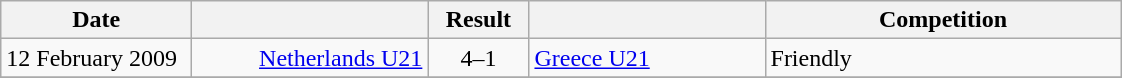<table class="wikitable">
<tr>
<th width=120>Date</th>
<th width=150></th>
<th width=60>Result</th>
<th width=150></th>
<th width=230>Competition</th>
</tr>
<tr>
<td>12 February 2009</td>
<td align=right><a href='#'>Netherlands U21</a> </td>
<td align=center>4–1</td>
<td> <a href='#'>Greece U21</a></td>
<td>Friendly</td>
</tr>
<tr>
</tr>
</table>
